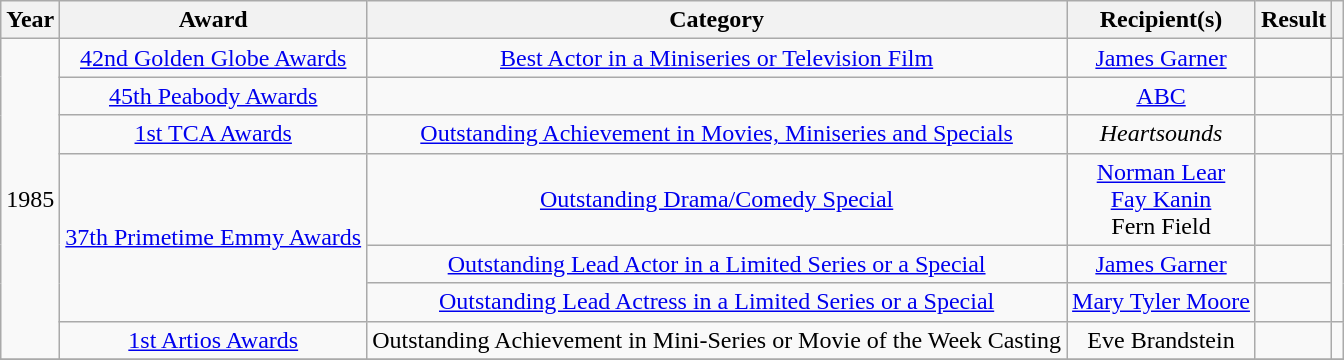<table class="wikitable plainrowheaders" style="text-align:center;">
<tr>
<th>Year</th>
<th>Award</th>
<th>Category</th>
<th>Recipient(s)</th>
<th>Result</th>
<th class="unsortable"></th>
</tr>
<tr>
<td rowspan="7">1985</td>
<td><a href='#'>42nd Golden Globe Awards</a></td>
<td><a href='#'>Best Actor in a Miniseries or Television Film</a></td>
<td><a href='#'>James Garner</a></td>
<td></td>
<td></td>
</tr>
<tr>
<td><a href='#'>45th Peabody Awards</a></td>
<td></td>
<td><a href='#'>ABC</a></td>
<td></td>
<td></td>
</tr>
<tr>
<td><a href='#'>1st TCA Awards</a></td>
<td><a href='#'>Outstanding Achievement in Movies, Miniseries and Specials</a></td>
<td><em>Heartsounds</em></td>
<td></td>
<td></td>
</tr>
<tr>
<td rowspan="3"><a href='#'>37th Primetime Emmy Awards</a></td>
<td><a href='#'>Outstanding Drama/Comedy Special</a></td>
<td><a href='#'>Norman Lear</a> <br> <a href='#'>Fay Kanin</a> <br> Fern Field</td>
<td></td>
<td rowspan="3"></td>
</tr>
<tr>
<td><a href='#'>Outstanding Lead Actor in a Limited Series or a Special</a></td>
<td><a href='#'>James Garner</a></td>
<td></td>
</tr>
<tr>
<td><a href='#'>Outstanding Lead Actress in a Limited Series or a Special</a></td>
<td><a href='#'>Mary Tyler Moore</a></td>
<td></td>
</tr>
<tr>
<td><a href='#'>1st Artios Awards</a></td>
<td>Outstanding Achievement in Mini-Series or Movie of the Week Casting</td>
<td>Eve Brandstein</td>
<td></td>
<td></td>
</tr>
<tr>
</tr>
</table>
